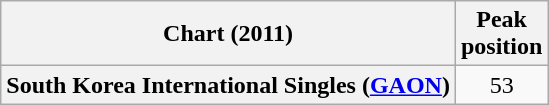<table class="wikitable plainrowheaders">
<tr>
<th scope="col">Chart (2011)</th>
<th scope="col">Peak<br>position</th>
</tr>
<tr>
<th scope="row">South Korea International Singles (<a href='#'>GAON</a>)</th>
<td style="text-align:center;">53</td>
</tr>
</table>
